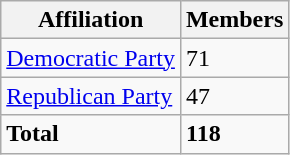<table class="wikitable">
<tr>
<th><strong>Affiliation</strong></th>
<th><strong>Members</strong></th>
</tr>
<tr>
<td><a href='#'>Democratic Party</a></td>
<td>71</td>
</tr>
<tr>
<td><a href='#'>Republican Party</a></td>
<td>47</td>
</tr>
<tr>
<td><strong>Total</strong></td>
<td><strong>118</strong></td>
</tr>
</table>
